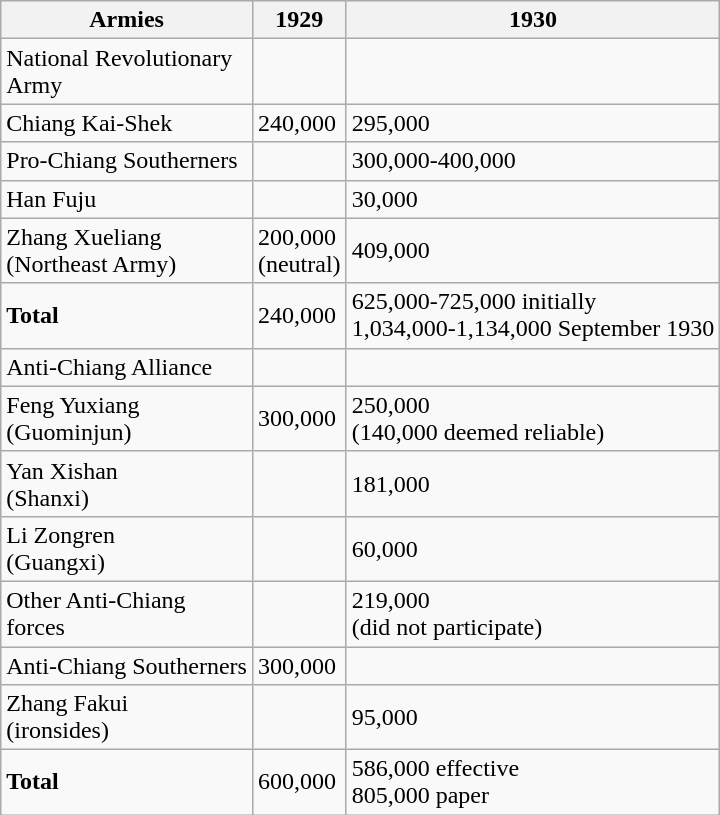<table class="wikitable">
<tr>
<th>Armies</th>
<th>1929</th>
<th>1930</th>
</tr>
<tr>
<td>National Revolutionary<br>Army</td>
<td></td>
<td></td>
</tr>
<tr>
<td>Chiang Kai-Shek</td>
<td>240,000</td>
<td>295,000</td>
</tr>
<tr>
<td>Pro-Chiang Southerners</td>
<td></td>
<td>300,000-400,000</td>
</tr>
<tr>
<td>Han Fuju</td>
<td></td>
<td>30,000</td>
</tr>
<tr>
<td>Zhang Xueliang<br>(Northeast Army)</td>
<td>200,000<br>(neutral)</td>
<td>409,000</td>
</tr>
<tr>
<td><strong>Total</strong></td>
<td>240,000</td>
<td>625,000-725,000 initially<br>1,034,000-1,134,000 
September 1930</td>
</tr>
<tr>
<td>Anti-Chiang Alliance</td>
<td></td>
<td></td>
</tr>
<tr>
<td>Feng Yuxiang<br>(Guominjun)</td>
<td>300,000</td>
<td>250,000<br>(140,000 deemed reliable)</td>
</tr>
<tr>
<td>Yan Xishan<br>(Shanxi)</td>
<td></td>
<td>181,000</td>
</tr>
<tr>
<td>Li Zongren<br>(Guangxi)</td>
<td></td>
<td>60,000</td>
</tr>
<tr>
<td>Other Anti-Chiang<br>forces</td>
<td></td>
<td>219,000<br>(did not participate)</td>
</tr>
<tr>
<td>Anti-Chiang Southerners</td>
<td>300,000</td>
<td></td>
</tr>
<tr>
<td>Zhang Fakui<br>(ironsides)</td>
<td></td>
<td>95,000</td>
</tr>
<tr>
<td><strong>Total</strong></td>
<td>600,000</td>
<td>586,000 effective<br>805,000 paper</td>
</tr>
</table>
